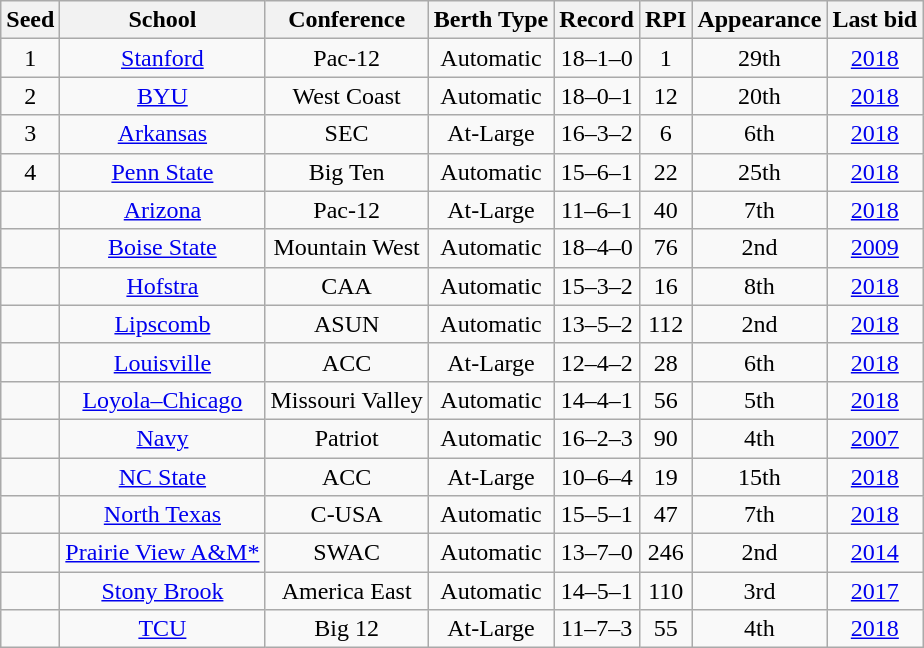<table class="wikitable sortable plainrowheaders" style="text-align:center;">
<tr>
<th scope="col" data-sort-type="number">Seed</th>
<th scope="col">School</th>
<th scope="col">Conference</th>
<th scope="col">Berth Type</th>
<th scope="col" data-sort-type="number">Record</th>
<th scope="col" data-sort-type="number">RPI</th>
<th scope="col" data-sort-type="number">Appearance</th>
<th scope="col" data-sort-type="number">Last bid</th>
</tr>
<tr>
<td data-sort-value=4>1</td>
<td><a href='#'>Stanford</a></td>
<td>Pac-12</td>
<td>Automatic</td>
<td>18–1–0</td>
<td>1</td>
<td>29th</td>
<td><a href='#'>2018</a></td>
</tr>
<tr>
<td data-sort-value=3>2</td>
<td><a href='#'>BYU</a></td>
<td>West Coast</td>
<td>Automatic</td>
<td>18–0–1</td>
<td>12</td>
<td>20th</td>
<td><a href='#'>2018</a></td>
</tr>
<tr>
<td data-sort-value=2>3</td>
<td><a href='#'>Arkansas</a></td>
<td>SEC</td>
<td>At-Large</td>
<td>16–3–2</td>
<td>6</td>
<td>6th</td>
<td><a href='#'>2018</a></td>
</tr>
<tr>
<td data-sort-value=1>4</td>
<td><a href='#'>Penn State</a></td>
<td>Big Ten</td>
<td>Automatic</td>
<td>15–6–1</td>
<td>22</td>
<td>25th</td>
<td><a href='#'>2018</a></td>
</tr>
<tr>
<td data-sort-value=0> </td>
<td><a href='#'>Arizona</a></td>
<td>Pac-12</td>
<td>At-Large</td>
<td>11–6–1</td>
<td>40</td>
<td>7th</td>
<td><a href='#'>2018</a></td>
</tr>
<tr>
<td data-sort-value=0> </td>
<td><a href='#'>Boise State</a></td>
<td>Mountain West</td>
<td>Automatic</td>
<td>18–4–0</td>
<td>76</td>
<td>2nd</td>
<td><a href='#'>2009</a></td>
</tr>
<tr>
<td data-sort-value=0> </td>
<td><a href='#'>Hofstra</a></td>
<td>CAA</td>
<td>Automatic</td>
<td>15–3–2</td>
<td>16</td>
<td>8th</td>
<td><a href='#'>2018</a></td>
</tr>
<tr>
<td data-sort-value=0> </td>
<td><a href='#'>Lipscomb</a></td>
<td>ASUN</td>
<td>Automatic</td>
<td>13–5–2</td>
<td>112</td>
<td>2nd</td>
<td><a href='#'>2018</a></td>
</tr>
<tr>
<td data-sort-value=0> </td>
<td><a href='#'>Louisville</a></td>
<td>ACC</td>
<td>At-Large</td>
<td>12–4–2</td>
<td>28</td>
<td>6th</td>
<td><a href='#'>2018</a></td>
</tr>
<tr>
<td data-sort-value=0> </td>
<td><a href='#'>Loyola–Chicago</a></td>
<td>Missouri Valley</td>
<td>Automatic</td>
<td>14–4–1</td>
<td>56</td>
<td>5th</td>
<td><a href='#'>2018</a></td>
</tr>
<tr>
<td data-sort-value=0> </td>
<td><a href='#'>Navy</a></td>
<td>Patriot</td>
<td>Automatic</td>
<td>16–2–3</td>
<td>90</td>
<td>4th</td>
<td><a href='#'>2007</a></td>
</tr>
<tr>
<td data-sort-value=0> </td>
<td><a href='#'>NC State</a></td>
<td>ACC</td>
<td>At-Large</td>
<td>10–6–4</td>
<td>19</td>
<td>15th</td>
<td><a href='#'>2018</a></td>
</tr>
<tr>
<td data-sort-value=0> </td>
<td><a href='#'>North Texas</a></td>
<td>C-USA</td>
<td>Automatic</td>
<td>15–5–1</td>
<td>47</td>
<td>7th</td>
<td><a href='#'>2018</a></td>
</tr>
<tr>
<td data-sort-value=0> </td>
<td><a href='#'>Prairie View A&M*</a></td>
<td>SWAC</td>
<td>Automatic</td>
<td>13–7–0</td>
<td>246</td>
<td>2nd</td>
<td><a href='#'>2014</a></td>
</tr>
<tr>
<td data-sort-value=0> </td>
<td><a href='#'>Stony Brook</a></td>
<td>America East</td>
<td>Automatic</td>
<td>14–5–1</td>
<td>110</td>
<td>3rd</td>
<td><a href='#'>2017</a></td>
</tr>
<tr>
<td data-sort-value=0> </td>
<td><a href='#'>TCU</a></td>
<td>Big 12</td>
<td>At-Large</td>
<td>11–7–3</td>
<td>55</td>
<td>4th</td>
<td><a href='#'>2018</a></td>
</tr>
</table>
